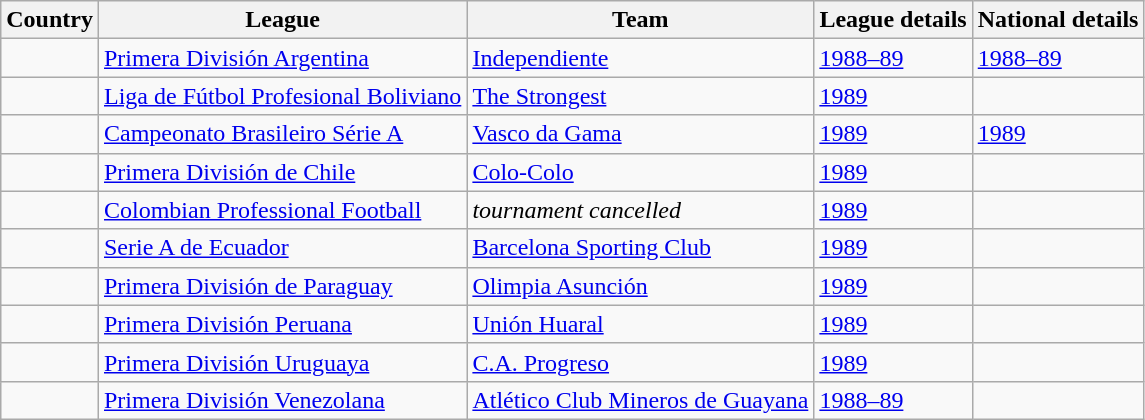<table class="wikitable">
<tr>
<th>Country</th>
<th>League</th>
<th>Team</th>
<th>League details</th>
<th>National details</th>
</tr>
<tr>
<td></td>
<td><a href='#'>Primera División Argentina</a></td>
<td><a href='#'>Independiente</a></td>
<td><a href='#'>1988–89</a></td>
<td><a href='#'>1988–89</a></td>
</tr>
<tr>
<td></td>
<td><a href='#'>Liga de Fútbol Profesional Boliviano</a></td>
<td><a href='#'>The Strongest</a></td>
<td><a href='#'>1989</a></td>
<td></td>
</tr>
<tr>
<td></td>
<td><a href='#'>Campeonato Brasileiro Série A</a></td>
<td><a href='#'>Vasco da Gama</a></td>
<td><a href='#'>1989</a></td>
<td><a href='#'>1989</a></td>
</tr>
<tr>
<td></td>
<td><a href='#'>Primera División de Chile</a></td>
<td><a href='#'>Colo-Colo</a></td>
<td><a href='#'>1989</a></td>
<td></td>
</tr>
<tr>
<td></td>
<td><a href='#'>Colombian Professional Football</a></td>
<td><em>tournament cancelled</em></td>
<td><a href='#'>1989</a></td>
<td></td>
</tr>
<tr>
<td></td>
<td><a href='#'>Serie A de Ecuador</a></td>
<td><a href='#'>Barcelona Sporting Club</a></td>
<td><a href='#'>1989</a></td>
<td></td>
</tr>
<tr>
<td></td>
<td><a href='#'>Primera División de Paraguay</a></td>
<td><a href='#'>Olimpia Asunción</a></td>
<td><a href='#'>1989</a></td>
<td></td>
</tr>
<tr>
<td></td>
<td><a href='#'>Primera División Peruana</a></td>
<td><a href='#'>Unión Huaral</a></td>
<td><a href='#'>1989</a></td>
<td></td>
</tr>
<tr>
<td></td>
<td><a href='#'>Primera División Uruguaya</a></td>
<td><a href='#'>C.A. Progreso</a></td>
<td><a href='#'>1989</a></td>
<td></td>
</tr>
<tr>
<td></td>
<td><a href='#'>Primera División Venezolana</a></td>
<td><a href='#'>Atlético Club Mineros de Guayana</a></td>
<td><a href='#'>1988–89</a></td>
<td></td>
</tr>
</table>
